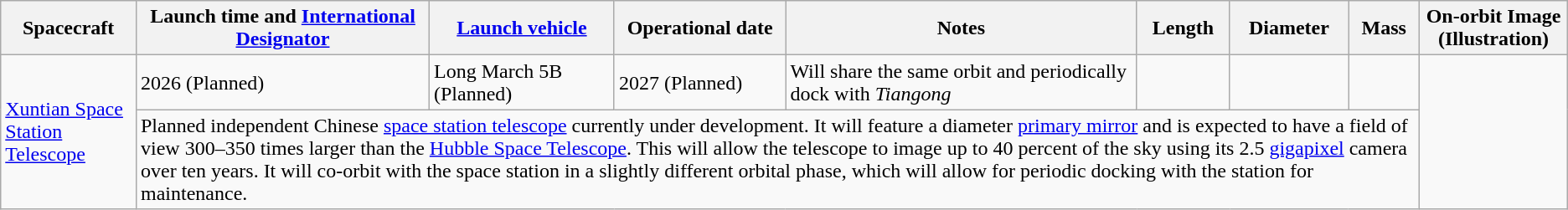<table class="wikitable">
<tr>
<th>Spacecraft</th>
<th>Launch time and <a href='#'>International Designator</a></th>
<th><a href='#'>Launch vehicle</a></th>
<th>Operational date</th>
<th>Notes</th>
<th>Length</th>
<th>Diameter</th>
<th>Mass</th>
<th>On-orbit Image (Illustration)</th>
</tr>
<tr>
<td rowspan="2"><a href='#'>Xuntian Space Station Telescope</a></td>
<td>2026 (Planned)</td>
<td>Long March 5B (Planned)</td>
<td>2027 (Planned)</td>
<td>Will share the same orbit and periodically dock with <em>Tiangong</em><br></td>
<td></td>
<td></td>
<td></td>
<td rowspan="2"></td>
</tr>
<tr>
<td colspan="7">Planned independent Chinese <a href='#'>space station telescope</a> currently under development. It will feature a  diameter <a href='#'>primary mirror</a> and is expected to have a field of view 300–350 times larger than the <a href='#'>Hubble Space Telescope</a>. This will allow the telescope to image up to 40 percent of the sky using its 2.5 <a href='#'>gigapixel</a> camera over ten years. It will co-orbit with the space station in a slightly different orbital phase, which will allow for periodic docking with the station for maintenance.</td>
</tr>
</table>
